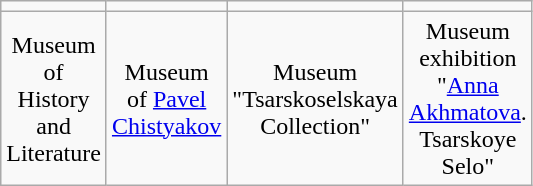<table Class = "wikitable" style = "text-align: center">
<tr>
<td style="width:25px;"></td>
<td style="width:25px;"></td>
<td style="width:25px;"></td>
<td style="width:25px;"></td>
</tr>
<tr>
<td>Museum of History and Literature</td>
<td>Museum of <a href='#'>Pavel Chistyakov</a></td>
<td>Museum "Tsarskoselskaya Collection"</td>
<td>Museum exhibition "<a href='#'>Anna Akhmatova</a>. Tsarskoye Selo"</td>
</tr>
</table>
